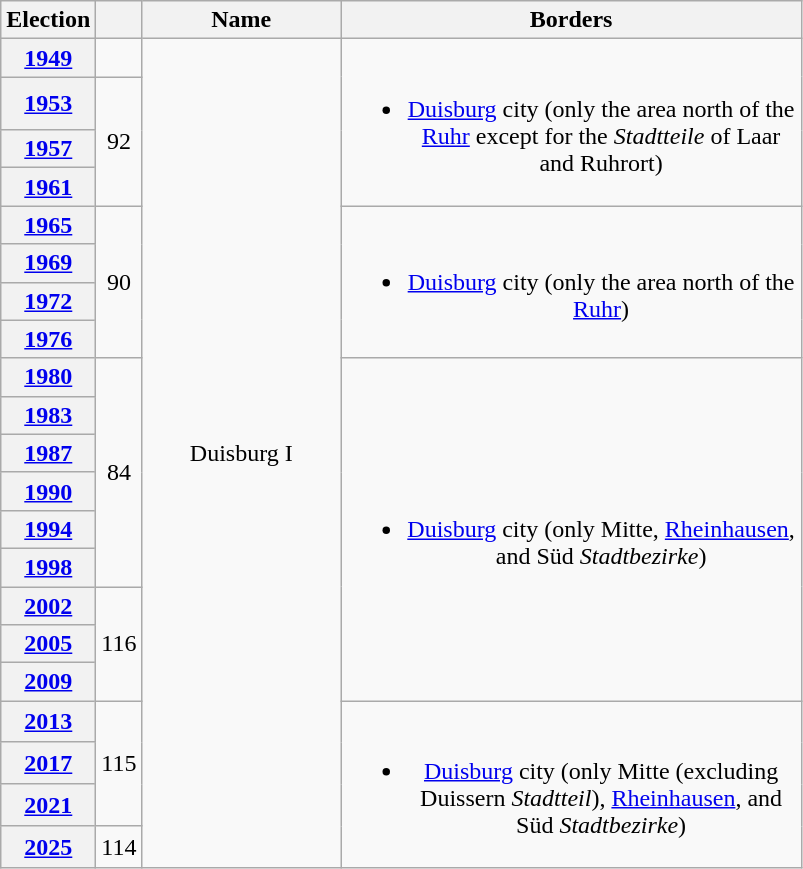<table class=wikitable style="text-align:center">
<tr>
<th>Election</th>
<th></th>
<th width=125px>Name</th>
<th width=300px>Borders</th>
</tr>
<tr>
<th><a href='#'>1949</a></th>
<td></td>
<td rowspan=21>Duisburg I</td>
<td rowspan=4><br><ul><li><a href='#'>Duisburg</a> city (only the area north of the <a href='#'>Ruhr</a> except for the <em>Stadtteile</em> of Laar and Ruhrort)</li></ul></td>
</tr>
<tr>
<th><a href='#'>1953</a></th>
<td rowspan=3>92</td>
</tr>
<tr>
<th><a href='#'>1957</a></th>
</tr>
<tr>
<th><a href='#'>1961</a></th>
</tr>
<tr>
<th><a href='#'>1965</a></th>
<td rowspan=4>90</td>
<td rowspan=4><br><ul><li><a href='#'>Duisburg</a> city (only the area north of the <a href='#'>Ruhr</a>)</li></ul></td>
</tr>
<tr>
<th><a href='#'>1969</a></th>
</tr>
<tr>
<th><a href='#'>1972</a></th>
</tr>
<tr>
<th><a href='#'>1976</a></th>
</tr>
<tr>
<th><a href='#'>1980</a></th>
<td rowspan=6>84</td>
<td rowspan=9><br><ul><li><a href='#'>Duisburg</a> city (only Mitte, <a href='#'>Rheinhausen</a>, and Süd <em>Stadtbezirke</em>)</li></ul></td>
</tr>
<tr>
<th><a href='#'>1983</a></th>
</tr>
<tr>
<th><a href='#'>1987</a></th>
</tr>
<tr>
<th><a href='#'>1990</a></th>
</tr>
<tr>
<th><a href='#'>1994</a></th>
</tr>
<tr>
<th><a href='#'>1998</a></th>
</tr>
<tr>
<th><a href='#'>2002</a></th>
<td rowspan=3>116</td>
</tr>
<tr>
<th><a href='#'>2005</a></th>
</tr>
<tr>
<th><a href='#'>2009</a></th>
</tr>
<tr>
<th><a href='#'>2013</a></th>
<td rowspan=3>115</td>
<td rowspan=4><br><ul><li><a href='#'>Duisburg</a> city (only Mitte (excluding Duissern <em>Stadtteil</em>), <a href='#'>Rheinhausen</a>, and Süd <em>Stadtbezirke</em>)</li></ul></td>
</tr>
<tr>
<th><a href='#'>2017</a></th>
</tr>
<tr>
<th><a href='#'>2021</a></th>
</tr>
<tr>
<th><a href='#'>2025</a></th>
<td>114</td>
</tr>
</table>
